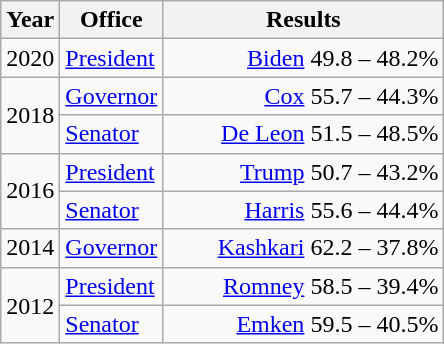<table class=wikitable>
<tr>
<th width="30">Year</th>
<th width="60">Office</th>
<th width="180">Results</th>
</tr>
<tr>
<td>2020</td>
<td><a href='#'>President</a></td>
<td align="right" ><a href='#'>Biden</a> 49.8 – 48.2%</td>
</tr>
<tr>
<td rowspan="2">2018</td>
<td><a href='#'>Governor</a></td>
<td align="right" ><a href='#'>Cox</a> 55.7 – 44.3%</td>
</tr>
<tr>
<td><a href='#'>Senator</a></td>
<td align="right" ><a href='#'>De Leon</a> 51.5 – 48.5%</td>
</tr>
<tr>
<td rowspan="2">2016</td>
<td><a href='#'>President</a></td>
<td align="right" ><a href='#'>Trump</a> 50.7 – 43.2%</td>
</tr>
<tr>
<td><a href='#'>Senator</a></td>
<td align="right" ><a href='#'>Harris</a> 55.6 – 44.4%</td>
</tr>
<tr>
<td>2014</td>
<td><a href='#'>Governor</a></td>
<td align="right" ><a href='#'>Kashkari</a> 62.2 – 37.8%</td>
</tr>
<tr>
<td rowspan="2">2012</td>
<td><a href='#'>President</a></td>
<td align="right" ><a href='#'>Romney</a> 58.5 – 39.4%</td>
</tr>
<tr>
<td><a href='#'>Senator</a></td>
<td align="right" ><a href='#'>Emken</a> 59.5 – 40.5%</td>
</tr>
</table>
